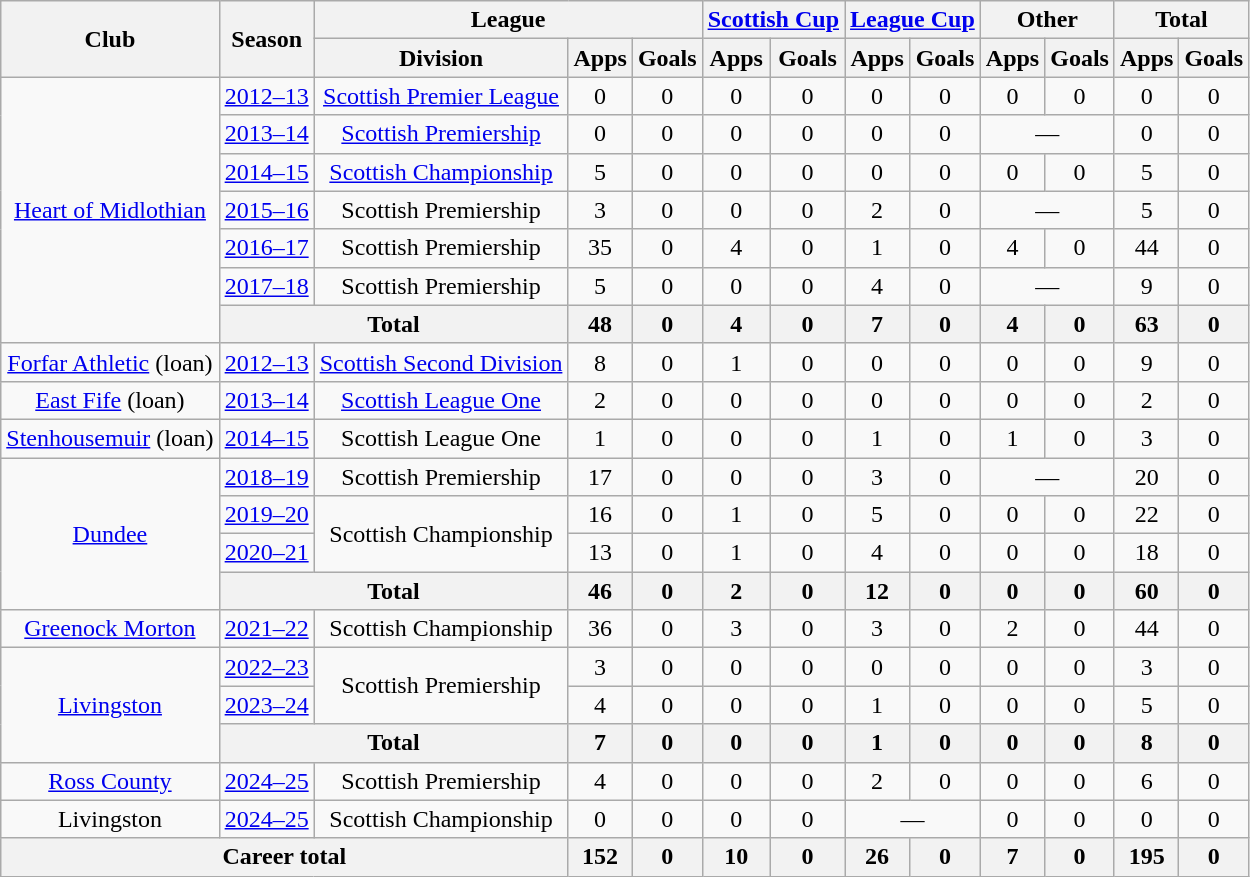<table class="wikitable" style="text-align: center">
<tr>
<th rowspan=2>Club</th>
<th rowspan=2>Season</th>
<th colspan=3>League</th>
<th colspan=2><a href='#'>Scottish Cup</a></th>
<th colspan=2><a href='#'>League Cup</a></th>
<th colspan=2>Other</th>
<th colspan=2>Total</th>
</tr>
<tr>
<th>Division</th>
<th>Apps</th>
<th>Goals</th>
<th>Apps</th>
<th>Goals</th>
<th>Apps</th>
<th>Goals</th>
<th>Apps</th>
<th>Goals</th>
<th>Apps</th>
<th>Goals</th>
</tr>
<tr>
<td rowspan=7><a href='#'>Heart of Midlothian</a></td>
<td><a href='#'>2012–13</a></td>
<td><a href='#'>Scottish Premier League</a></td>
<td>0</td>
<td>0</td>
<td>0</td>
<td>0</td>
<td>0</td>
<td>0</td>
<td>0</td>
<td>0</td>
<td>0</td>
<td>0</td>
</tr>
<tr>
<td><a href='#'>2013–14</a></td>
<td><a href='#'>Scottish Premiership</a></td>
<td>0</td>
<td>0</td>
<td>0</td>
<td>0</td>
<td>0</td>
<td>0</td>
<td colspan="2">—</td>
<td>0</td>
<td>0</td>
</tr>
<tr>
<td><a href='#'>2014–15</a></td>
<td><a href='#'>Scottish Championship</a></td>
<td>5</td>
<td>0</td>
<td>0</td>
<td>0</td>
<td>0</td>
<td>0</td>
<td>0</td>
<td>0</td>
<td>5</td>
<td>0</td>
</tr>
<tr>
<td><a href='#'>2015–16</a></td>
<td>Scottish Premiership</td>
<td>3</td>
<td>0</td>
<td>0</td>
<td>0</td>
<td>2</td>
<td>0</td>
<td colspan="2">—</td>
<td>5</td>
<td>0</td>
</tr>
<tr>
<td><a href='#'>2016–17</a></td>
<td>Scottish Premiership</td>
<td>35</td>
<td>0</td>
<td>4</td>
<td>0</td>
<td>1</td>
<td>0</td>
<td>4</td>
<td>0</td>
<td>44</td>
<td>0</td>
</tr>
<tr>
<td><a href='#'>2017–18</a></td>
<td>Scottish Premiership</td>
<td>5</td>
<td>0</td>
<td>0</td>
<td>0</td>
<td>4</td>
<td>0</td>
<td colspan="2">—</td>
<td>9</td>
<td>0</td>
</tr>
<tr>
<th colspan=2>Total</th>
<th>48</th>
<th>0</th>
<th>4</th>
<th>0</th>
<th>7</th>
<th>0</th>
<th>4</th>
<th>0</th>
<th>63</th>
<th>0</th>
</tr>
<tr>
<td><a href='#'>Forfar Athletic</a> (loan)</td>
<td><a href='#'>2012–13</a></td>
<td><a href='#'>Scottish Second Division</a></td>
<td>8</td>
<td>0</td>
<td>1</td>
<td>0</td>
<td>0</td>
<td>0</td>
<td>0</td>
<td>0</td>
<td>9</td>
<td>0</td>
</tr>
<tr>
<td><a href='#'>East Fife</a> (loan)</td>
<td><a href='#'>2013–14</a></td>
<td><a href='#'>Scottish League One</a></td>
<td>2</td>
<td>0</td>
<td>0</td>
<td>0</td>
<td>0</td>
<td>0</td>
<td>0</td>
<td>0</td>
<td>2</td>
<td>0</td>
</tr>
<tr>
<td><a href='#'>Stenhousemuir</a> (loan)</td>
<td><a href='#'>2014–15</a></td>
<td>Scottish League One</td>
<td>1</td>
<td>0</td>
<td>0</td>
<td>0</td>
<td>1</td>
<td>0</td>
<td>1</td>
<td>0</td>
<td>3</td>
<td>0</td>
</tr>
<tr>
<td rowspan="4"><a href='#'>Dundee</a></td>
<td><a href='#'>2018–19</a></td>
<td>Scottish Premiership</td>
<td>17</td>
<td>0</td>
<td>0</td>
<td>0</td>
<td>3</td>
<td>0</td>
<td colspan=2>—</td>
<td>20</td>
<td>0</td>
</tr>
<tr>
<td><a href='#'>2019–20</a></td>
<td rowspan="2">Scottish Championship</td>
<td>16</td>
<td>0</td>
<td>1</td>
<td>0</td>
<td>5</td>
<td>0</td>
<td>0</td>
<td>0</td>
<td>22</td>
<td>0</td>
</tr>
<tr>
<td><a href='#'>2020–21</a></td>
<td>13</td>
<td>0</td>
<td>1</td>
<td>0</td>
<td>4</td>
<td>0</td>
<td>0</td>
<td>0</td>
<td>18</td>
<td>0</td>
</tr>
<tr>
<th colspan=2>Total</th>
<th>46</th>
<th>0</th>
<th>2</th>
<th>0</th>
<th>12</th>
<th>0</th>
<th>0</th>
<th>0</th>
<th>60</th>
<th>0</th>
</tr>
<tr>
<td><a href='#'>Greenock Morton</a></td>
<td><a href='#'>2021–22</a></td>
<td>Scottish Championship</td>
<td>36</td>
<td>0</td>
<td>3</td>
<td>0</td>
<td>3</td>
<td>0</td>
<td>2</td>
<td>0</td>
<td>44</td>
<td>0</td>
</tr>
<tr>
<td rowspan="3"><a href='#'>Livingston</a></td>
<td><a href='#'>2022–23</a></td>
<td rowspan="2">Scottish Premiership</td>
<td>3</td>
<td>0</td>
<td>0</td>
<td>0</td>
<td>0</td>
<td>0</td>
<td>0</td>
<td>0</td>
<td>3</td>
<td>0</td>
</tr>
<tr>
<td><a href='#'>2023–24</a></td>
<td>4</td>
<td>0</td>
<td>0</td>
<td>0</td>
<td>1</td>
<td>0</td>
<td>0</td>
<td>0</td>
<td>5</td>
<td>0</td>
</tr>
<tr>
<th colspan="2">Total</th>
<th>7</th>
<th>0</th>
<th>0</th>
<th>0</th>
<th>1</th>
<th>0</th>
<th>0</th>
<th>0</th>
<th>8</th>
<th>0</th>
</tr>
<tr>
<td><a href='#'>Ross County</a></td>
<td><a href='#'>2024–25</a></td>
<td>Scottish Premiership</td>
<td>4</td>
<td>0</td>
<td>0</td>
<td>0</td>
<td>2</td>
<td>0</td>
<td>0</td>
<td>0</td>
<td>6</td>
<td>0</td>
</tr>
<tr>
<td>Livingston</td>
<td><a href='#'>2024–25</a></td>
<td>Scottish Championship</td>
<td>0</td>
<td>0</td>
<td>0</td>
<td>0</td>
<td colspan="2">—</td>
<td>0</td>
<td>0</td>
<td>0</td>
<td>0</td>
</tr>
<tr>
<th colspan="3">Career total</th>
<th>152</th>
<th>0</th>
<th>10</th>
<th>0</th>
<th>26</th>
<th>0</th>
<th>7</th>
<th>0</th>
<th>195</th>
<th>0</th>
</tr>
</table>
